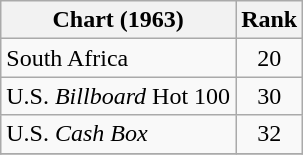<table class="wikitable">
<tr>
<th>Chart (1963)</th>
<th style="text-align:center;">Rank</th>
</tr>
<tr>
<td>South Africa </td>
<td align="center">20</td>
</tr>
<tr>
<td>U.S. <em>Billboard</em> Hot 100</td>
<td style="text-align:center;">30</td>
</tr>
<tr>
<td>U.S. <em>Cash Box</em> </td>
<td style="text-align:center;">32</td>
</tr>
<tr>
</tr>
</table>
